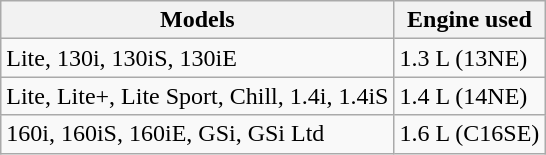<table class="wikitable">
<tr>
<th>Models</th>
<th>Engine used</th>
</tr>
<tr>
<td>Lite, 130i, 130iS, 130iE</td>
<td>1.3 L (13NE) </td>
</tr>
<tr>
<td>Lite, Lite+, Lite Sport, Chill, 1.4i, 1.4iS</td>
<td>1.4 L (14NE) </td>
</tr>
<tr>
<td>160i, 160iS, 160iE, GSi, GSi Ltd</td>
<td>1.6 L (C16SE) </td>
</tr>
</table>
